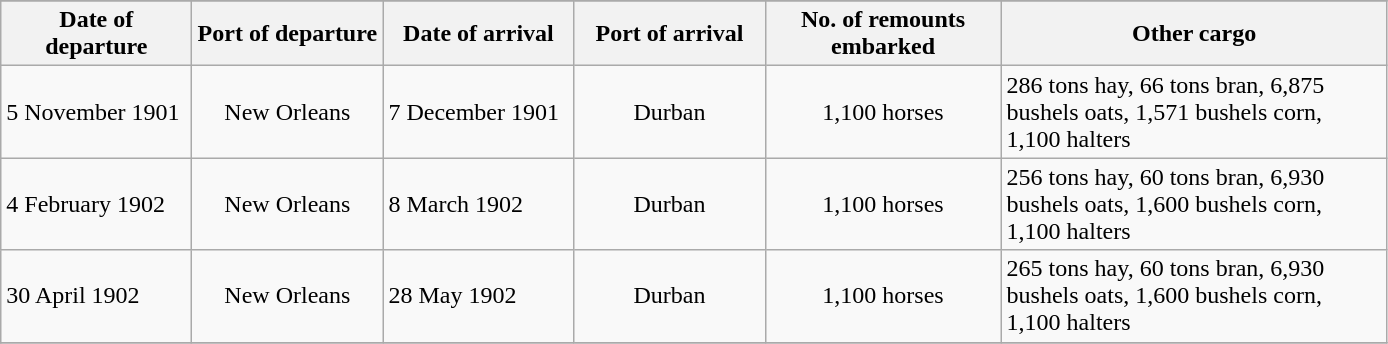<table class="wikitable">
<tr>
</tr>
<tr>
<th width="120px">Date of departure</th>
<th width="120px">Port of departure</th>
<th width="120px">Date of arrival</th>
<th width="120px">Port of arrival</th>
<th width="150px">No. of remounts embarked</th>
<th width="250px">Other cargo</th>
</tr>
<tr>
<td align="left">5 November 1901</td>
<td align="center">New Orleans</td>
<td align="left">7 December 1901</td>
<td align="center">Durban</td>
<td align="center">1,100 horses</td>
<td align="left">286 tons hay, 66 tons bran, 6,875 bushels oats, 1,571 bushels corn, 1,100 halters</td>
</tr>
<tr>
<td align="left">4 February 1902</td>
<td align="center">New Orleans</td>
<td align="left">8 March 1902</td>
<td align="center">Durban</td>
<td align="center">1,100 horses</td>
<td align="left">256 tons hay, 60 tons bran, 6,930 bushels oats, 1,600 bushels corn, 1,100 halters</td>
</tr>
<tr>
<td align="left">30 April 1902</td>
<td align="center">New Orleans</td>
<td align="left">28 May 1902</td>
<td align="center">Durban</td>
<td align="center">1,100 horses</td>
<td align="left">265 tons hay, 60 tons bran, 6,930 bushels oats, 1,600 bushels corn, 1,100 halters</td>
</tr>
<tr>
</tr>
</table>
